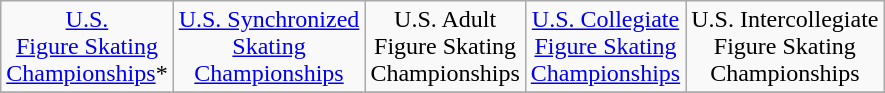<table class="wikitable" style="text-align: center;">
<tr>
<td><a href='#'>U.S.<br>Figure Skating<br>Championships</a>*</td>
<td><a href='#'>U.S. Synchronized<br>Skating<br>Championships</a></td>
<td>U.S. Adult<br>Figure Skating<br>Championships</td>
<td><a href='#'>U.S. Collegiate<br>Figure Skating<br>Championships</a></td>
<td>U.S. Intercollegiate<br>Figure Skating<br>Championships</td>
</tr>
<tr>
</tr>
</table>
